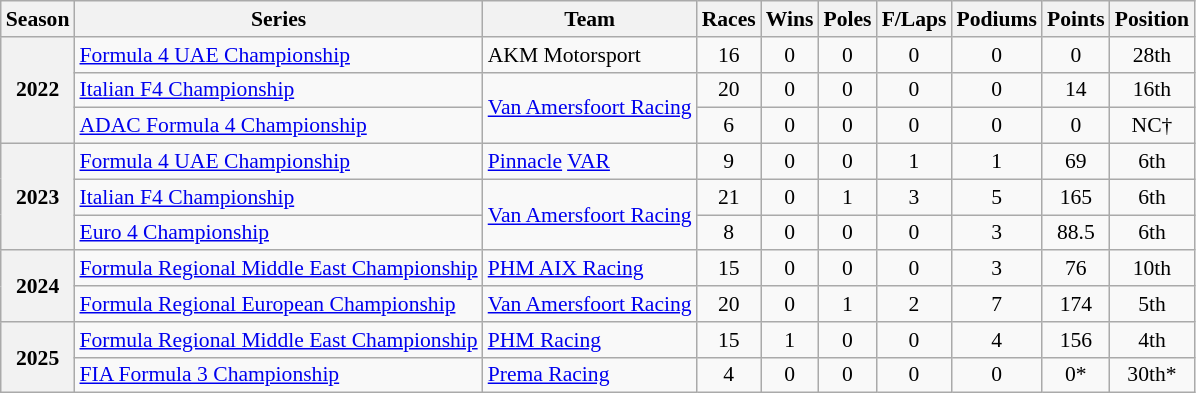<table class="wikitable" style="font-size: 90%; text-align:center">
<tr>
<th>Season</th>
<th>Series</th>
<th>Team</th>
<th>Races</th>
<th>Wins</th>
<th>Poles</th>
<th>F/Laps</th>
<th>Podiums</th>
<th>Points</th>
<th>Position</th>
</tr>
<tr>
<th rowspan="3">2022</th>
<td align="left"><a href='#'>Formula 4 UAE Championship</a></td>
<td align="left">AKM Motorsport</td>
<td>16</td>
<td>0</td>
<td>0</td>
<td>0</td>
<td>0</td>
<td>0</td>
<td>28th</td>
</tr>
<tr>
<td align="left"><a href='#'>Italian F4 Championship</a></td>
<td rowspan="2" align="left"><a href='#'>Van Amersfoort Racing</a></td>
<td>20</td>
<td>0</td>
<td>0</td>
<td>0</td>
<td>0</td>
<td>14</td>
<td>16th</td>
</tr>
<tr>
<td align=left><a href='#'>ADAC Formula 4 Championship</a></td>
<td>6</td>
<td>0</td>
<td>0</td>
<td>0</td>
<td>0</td>
<td>0</td>
<td>NC†</td>
</tr>
<tr>
<th rowspan="3">2023</th>
<td align=left><a href='#'>Formula 4 UAE Championship</a></td>
<td align=left><a href='#'>Pinnacle</a> <a href='#'>VAR</a></td>
<td>9</td>
<td>0</td>
<td>0</td>
<td>1</td>
<td>1</td>
<td>69</td>
<td>6th</td>
</tr>
<tr>
<td align=left><a href='#'>Italian F4 Championship</a></td>
<td rowspan="2" align="left"><a href='#'>Van Amersfoort Racing</a></td>
<td>21</td>
<td>0</td>
<td>1</td>
<td>3</td>
<td>5</td>
<td>165</td>
<td>6th</td>
</tr>
<tr>
<td align=left><a href='#'>Euro 4 Championship</a></td>
<td>8</td>
<td>0</td>
<td>0</td>
<td>0</td>
<td>3</td>
<td>88.5</td>
<td>6th</td>
</tr>
<tr>
<th rowspan="2">2024</th>
<td align=left nowrap><a href='#'>Formula Regional Middle East Championship</a></td>
<td align=left><a href='#'>PHM AIX Racing</a></td>
<td>15</td>
<td>0</td>
<td>0</td>
<td>0</td>
<td>3</td>
<td>76</td>
<td>10th</td>
</tr>
<tr>
<td align=left><a href='#'>Formula Regional European Championship</a></td>
<td align=left><a href='#'>Van Amersfoort Racing</a></td>
<td>20</td>
<td>0</td>
<td>1</td>
<td>2</td>
<td>7</td>
<td>174</td>
<td style="background:#;">5th</td>
</tr>
<tr>
<th rowspan="2">2025</th>
<td align=left nowrap><a href='#'>Formula Regional Middle East Championship</a></td>
<td align=left><a href='#'>PHM Racing</a></td>
<td>15</td>
<td>1</td>
<td>0</td>
<td>0</td>
<td>4</td>
<td>156</td>
<td>4th</td>
</tr>
<tr>
<td align=left><a href='#'>FIA Formula 3 Championship</a></td>
<td align=left><a href='#'>Prema Racing</a></td>
<td>4</td>
<td>0</td>
<td>0</td>
<td>0</td>
<td>0</td>
<td>0*</td>
<td>30th*</td>
</tr>
</table>
